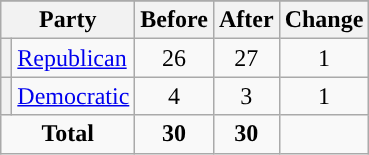<table class="wikitable" style="text-align:center;">
<tr>
</tr>
<tr>
<th colspan=2>Party</th>
<th>Before</th>
<th>After</th>
<th>Change</th>
</tr>
<tr>
<th style="background-color:"></th>
<td style="text-align:left;"><a href='#'>Republican</a></td>
<td>26</td>
<td>27</td>
<td> 1</td>
</tr>
<tr>
<th style="background-color:"></th>
<td style="text-align:left;"><a href='#'>Democratic</a></td>
<td>4</td>
<td>3</td>
<td> 1</td>
</tr>
<tr>
<td colspan=2><strong>Total</strong></td>
<td><strong>30</strong></td>
<td><strong>30</strong></td>
<td></td>
</tr>
</table>
